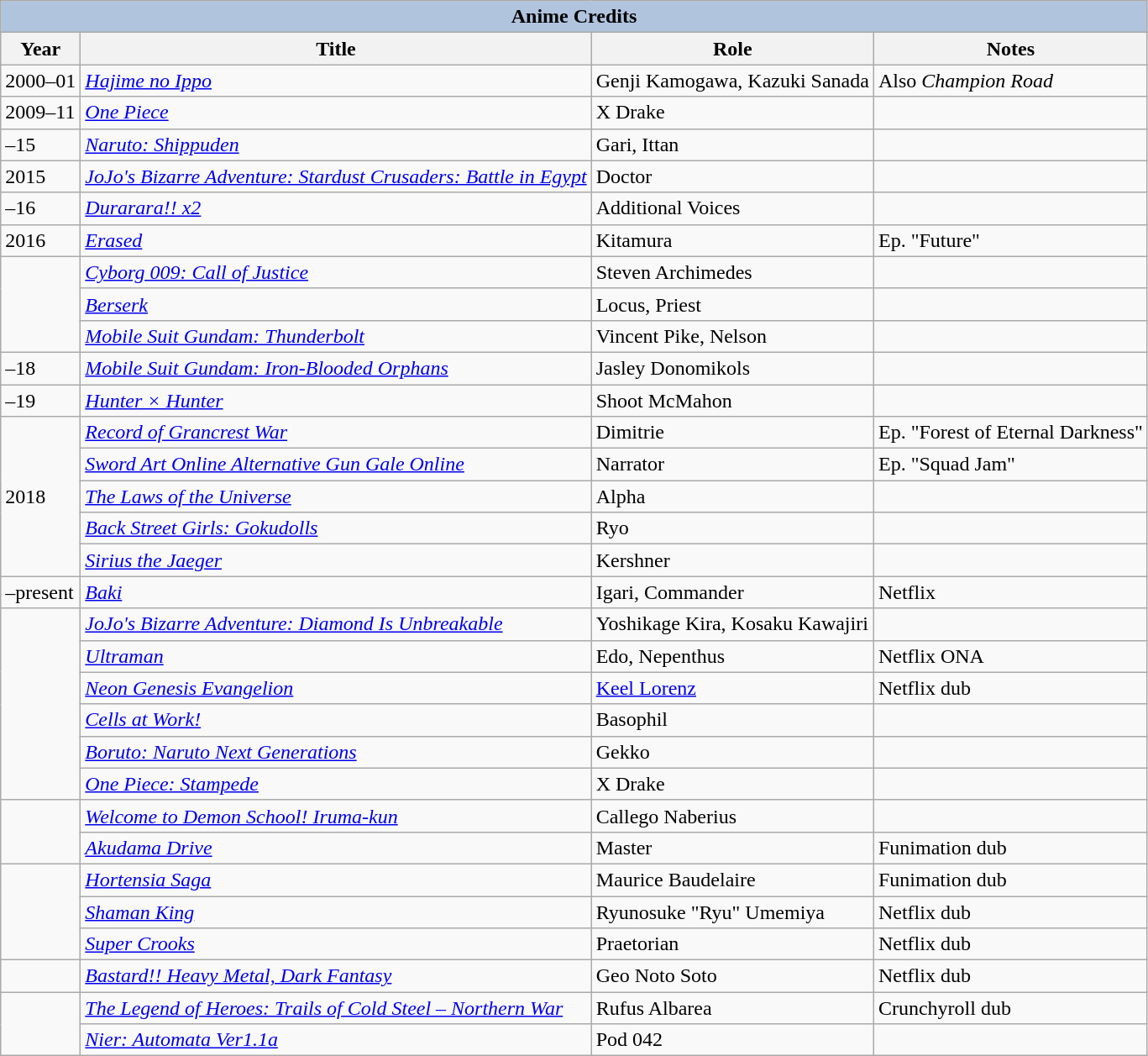<table class="wikitable sortable">
<tr>
<th colspan="5" style="background:#B0C4DE;">Anime Credits</th>
</tr>
<tr>
<th>Year</th>
<th>Title</th>
<th>Role</th>
<th>Notes</th>
</tr>
<tr>
<td>2000–01</td>
<td><em><a href='#'>Hajime no Ippo</a></em></td>
<td>Genji Kamogawa, Kazuki Sanada</td>
<td>Also <em>Champion Road</em></td>
</tr>
<tr>
<td>2009–11</td>
<td><em><a href='#'>One Piece</a></em></td>
<td>X Drake</td>
<td></td>
</tr>
<tr>
<td>–15</td>
<td><em><a href='#'>Naruto: Shippuden</a></em></td>
<td>Gari, Ittan</td>
<td></td>
</tr>
<tr>
<td>2015</td>
<td><em><a href='#'>JoJo's Bizarre Adventure: Stardust Crusaders: Battle in Egypt</a></em></td>
<td>Doctor</td>
<td></td>
</tr>
<tr>
<td>–16</td>
<td><em><a href='#'>Durarara!! x2</a></em></td>
<td>Additional Voices</td>
<td></td>
</tr>
<tr>
<td>2016</td>
<td><em><a href='#'>Erased</a></em></td>
<td>Kitamura</td>
<td>Ep. "Future"</td>
</tr>
<tr>
<td rowspan="3"></td>
<td><em><a href='#'>Cyborg 009: Call of Justice</a></em></td>
<td>Steven Archimedes</td>
<td></td>
</tr>
<tr>
<td><em><a href='#'>Berserk</a></em></td>
<td>Locus, Priest</td>
<td></td>
</tr>
<tr>
<td><em><a href='#'>Mobile Suit Gundam: Thunderbolt</a></em></td>
<td>Vincent Pike, Nelson</td>
<td></td>
</tr>
<tr>
<td>–18</td>
<td><em><a href='#'>Mobile Suit Gundam: Iron-Blooded Orphans</a></em></td>
<td>Jasley Donomikols</td>
<td></td>
</tr>
<tr>
<td>–19</td>
<td><em><a href='#'>Hunter × Hunter</a></em></td>
<td>Shoot McMahon</td>
<td></td>
</tr>
<tr>
<td rowspan="5">2018</td>
<td><em><a href='#'>Record of Grancrest War</a></em></td>
<td>Dimitrie</td>
<td>Ep. "Forest of Eternal Darkness"</td>
</tr>
<tr>
<td><em><a href='#'>Sword Art Online Alternative Gun Gale Online</a></em></td>
<td>Narrator</td>
<td>Ep. "Squad Jam"</td>
</tr>
<tr>
<td><em><a href='#'>The Laws of the Universe</a></em></td>
<td>Alpha</td>
<td></td>
</tr>
<tr>
<td><em><a href='#'>Back Street Girls: Gokudolls</a></em></td>
<td>Ryo</td>
<td></td>
</tr>
<tr>
<td><em><a href='#'>Sirius the Jaeger</a></em></td>
<td>Kershner</td>
<td></td>
</tr>
<tr>
<td>–present</td>
<td><em><a href='#'>Baki</a></em></td>
<td>Igari, Commander</td>
<td>Netflix </td>
</tr>
<tr>
<td rowspan="6"></td>
<td><em><a href='#'>JoJo's Bizarre Adventure: Diamond Is Unbreakable</a></em></td>
<td>Yoshikage Kira, Kosaku Kawajiri</td>
<td></td>
</tr>
<tr>
<td><em><a href='#'>Ultraman</a></em></td>
<td>Edo, Nepenthus</td>
<td>Netflix ONA</td>
</tr>
<tr>
<td><em><a href='#'>Neon Genesis Evangelion</a></em></td>
<td><a href='#'>Keel Lorenz</a></td>
<td>Netflix dub</td>
</tr>
<tr>
<td><em><a href='#'>Cells at Work!</a></em></td>
<td>Basophil</td>
<td></td>
</tr>
<tr>
<td><em><a href='#'>Boruto: Naruto Next Generations</a></em></td>
<td>Gekko</td>
<td></td>
</tr>
<tr>
<td><em><a href='#'>One Piece: Stampede</a></em></td>
<td>X Drake</td>
<td></td>
</tr>
<tr>
<td rowspan="2"></td>
<td><em><a href='#'>Welcome to Demon School! Iruma-kun</a></em></td>
<td>Callego Naberius</td>
<td></td>
</tr>
<tr>
<td><em><a href='#'>Akudama Drive</a></em></td>
<td>Master</td>
<td>Funimation dub</td>
</tr>
<tr>
<td rowspan="3"></td>
<td><em><a href='#'>Hortensia Saga</a></em></td>
<td>Maurice Baudelaire</td>
<td>Funimation dub</td>
</tr>
<tr>
<td><em><a href='#'>Shaman King</a></em></td>
<td>Ryunosuke "Ryu" Umemiya</td>
<td>Netflix dub</td>
</tr>
<tr>
<td><em><a href='#'>Super Crooks</a></em></td>
<td>Praetorian</td>
<td>Netflix dub</td>
</tr>
<tr>
<td></td>
<td><em><a href='#'>Bastard!! Heavy Metal, Dark Fantasy</a></em></td>
<td>Geo Noto Soto</td>
<td>Netflix dub</td>
</tr>
<tr>
<td rowspan="2"></td>
<td><em><a href='#'>The Legend of Heroes: Trails of Cold Steel – Northern War</a></em></td>
<td>Rufus Albarea</td>
<td>Crunchyroll dub</td>
</tr>
<tr>
<td><em><a href='#'>Nier: Automata Ver1.1a</a></em></td>
<td>Pod 042</td>
<td></td>
</tr>
</table>
